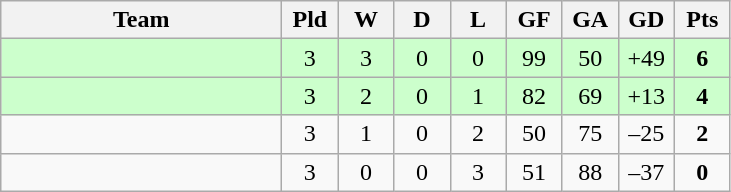<table class="wikitable" style="text-align: center;">
<tr>
<th width="180">Team</th>
<th width="30">Pld</th>
<th width="30">W</th>
<th width="30">D</th>
<th width="30">L</th>
<th width="30">GF</th>
<th width="30">GA</th>
<th width="30">GD</th>
<th width="30">Pts</th>
</tr>
<tr bgcolor=#CCFFCC>
<td align="left"></td>
<td>3</td>
<td>3</td>
<td>0</td>
<td>0</td>
<td>99</td>
<td>50</td>
<td>+49</td>
<td><strong>6</strong></td>
</tr>
<tr bgcolor=#CCFFCC>
<td align="left"></td>
<td>3</td>
<td>2</td>
<td>0</td>
<td>1</td>
<td>82</td>
<td>69</td>
<td>+13</td>
<td><strong>4</strong></td>
</tr>
<tr>
<td align="left"></td>
<td>3</td>
<td>1</td>
<td>0</td>
<td>2</td>
<td>50</td>
<td>75</td>
<td>–25</td>
<td><strong>2</strong></td>
</tr>
<tr>
<td align="left"></td>
<td>3</td>
<td>0</td>
<td>0</td>
<td>3</td>
<td>51</td>
<td>88</td>
<td>–37</td>
<td><strong>0</strong></td>
</tr>
</table>
